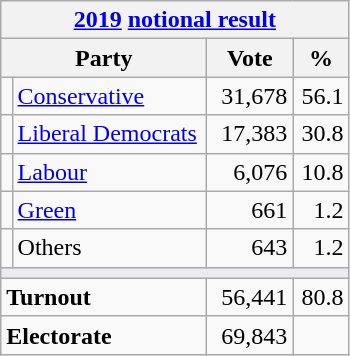<table class="wikitable">
<tr>
<th colspan="4"><a href='#'>2019</a> <a href='#'>notional result</a></th>
</tr>
<tr>
<th bgcolor="#DDDDFF" width="130px" colspan="2">Party</th>
<th bgcolor="#DDDDFF" width="50px">Vote</th>
<th bgcolor="#DDDDFF" width="30px">%</th>
</tr>
<tr>
<td></td>
<td><a href='#'>Conservative</a></td>
<td align=right>31,678</td>
<td align=right>56.1</td>
</tr>
<tr>
<td></td>
<td><a href='#'>Liberal Democrats</a></td>
<td align=right>17,383</td>
<td align=right>30.8</td>
</tr>
<tr>
<td></td>
<td><a href='#'>Labour</a></td>
<td align=right>6,076</td>
<td align=right>10.8</td>
</tr>
<tr>
<td></td>
<td><a href='#'>Green</a></td>
<td align=right>661</td>
<td align=right>1.2</td>
</tr>
<tr>
<td></td>
<td>Others</td>
<td align=right>643</td>
<td align=right>1.2</td>
</tr>
<tr>
<td colspan="4" bgcolor="#EAECF0"></td>
</tr>
<tr>
<td colspan="2"><strong>Turnout</strong></td>
<td align=right>56,441</td>
<td align=right>80.8</td>
</tr>
<tr>
<td colspan="2"><strong>Electorate</strong></td>
<td align=right>69,843</td>
</tr>
</table>
